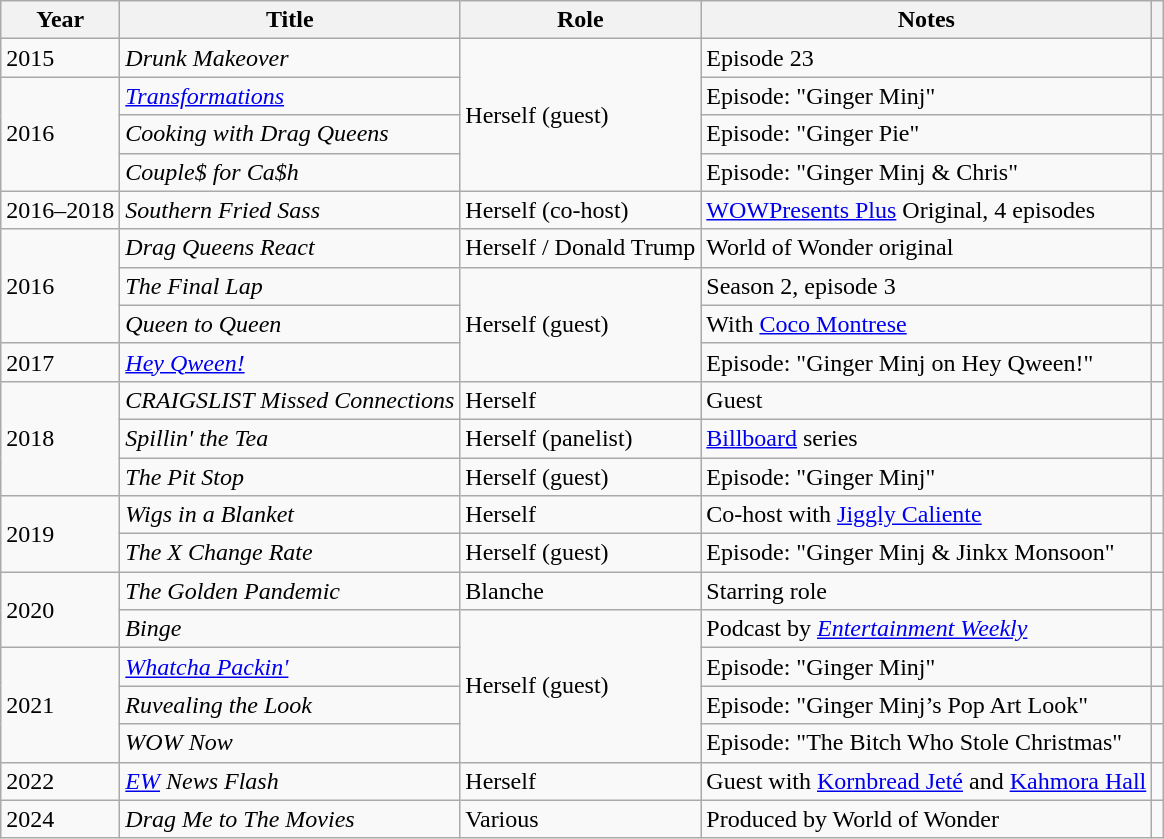<table class="wikitable plainrowheaders sortable">
<tr>
<th scope="col">Year</th>
<th scope="col">Title</th>
<th scope="col">Role</th>
<th scope="col">Notes</th>
<th style="text-align: center;" class="unsortable"></th>
</tr>
<tr>
<td>2015</td>
<td><em>Drunk Makeover</em></td>
<td rowspan="4">Herself (guest)</td>
<td>Episode 23</td>
<td style="text-align: center;"></td>
</tr>
<tr>
<td rowspan="3">2016</td>
<td><em><a href='#'>Transformations</a></em></td>
<td>Episode: "Ginger Minj"</td>
<td style="text-align: center;"></td>
</tr>
<tr>
<td><em>Cooking with Drag Queens</em></td>
<td>Episode: "Ginger Pie"</td>
<td style="text-align: center;"></td>
</tr>
<tr>
<td><em>Couple$ for Ca$h</em></td>
<td>Episode: "Ginger Minj & Chris"</td>
<td style="text-align: center;"></td>
</tr>
<tr>
<td>2016–2018</td>
<td><em>Southern Fried Sass</em></td>
<td>Herself (co-host)</td>
<td><a href='#'>WOWPresents Plus</a> Original, 4 episodes</td>
<td style="text-align: center;"></td>
</tr>
<tr>
<td rowspan="3">2016</td>
<td><em>Drag Queens React</em></td>
<td>Herself / Donald Trump</td>
<td>World of Wonder original</td>
<td style="text-align: center;"></td>
</tr>
<tr>
<td><em>The Final Lap</em></td>
<td rowspan="3">Herself (guest)</td>
<td>Season 2, episode 3</td>
<td style="text-align: center;"></td>
</tr>
<tr>
<td><em>Queen to Queen</em></td>
<td>With <a href='#'>Coco Montrese</a></td>
<td style="text-align: center;"></td>
</tr>
<tr>
<td>2017</td>
<td><em><a href='#'>Hey Qween!</a></em></td>
<td>Episode: "Ginger Minj on Hey Qween!"</td>
<td style="text-align: center;"></td>
</tr>
<tr>
<td rowspan=3">2018</td>
<td><em>CRAIGSLIST Missed Connections</em></td>
<td>Herself</td>
<td>Guest</td>
<td style="text-align: center;"></td>
</tr>
<tr>
<td><em>Spillin' the Tea</em></td>
<td>Herself (panelist)</td>
<td><a href='#'>Billboard</a> series</td>
<td style="text-align: center;"></td>
</tr>
<tr>
<td><em>The Pit Stop</em></td>
<td>Herself (guest)</td>
<td>Episode: "Ginger Minj"</td>
<td style="text-align: center;"></td>
</tr>
<tr>
<td rowspan="2">2019</td>
<td><em>Wigs in a Blanket</em></td>
<td>Herself</td>
<td>Co-host with <a href='#'>Jiggly Caliente</a></td>
<td style="text-align: center;"></td>
</tr>
<tr>
<td><em>The X Change Rate</em></td>
<td>Herself (guest)</td>
<td>Episode: "Ginger Minj & Jinkx Monsoon"</td>
<td style="text-align: center;"></td>
</tr>
<tr>
<td rowspan="2">2020</td>
<td><em>The Golden Pandemic</em></td>
<td>Blanche</td>
<td>Starring role</td>
<td style="text-align: center;"></td>
</tr>
<tr>
<td><em>Binge</em></td>
<td rowspan="4">Herself (guest)</td>
<td>Podcast by <em><a href='#'>Entertainment Weekly</a></em></td>
<td style="text-align: center;"></td>
</tr>
<tr>
<td rowspan="3">2021</td>
<td><em><a href='#'>Whatcha Packin'</a></em></td>
<td>Episode: "Ginger Minj"</td>
<td style="text-align: center;"></td>
</tr>
<tr>
<td><em>Ruvealing the Look </em></td>
<td>Episode: "Ginger Minj’s Pop Art Look"</td>
<td style="text-align: center;"></td>
</tr>
<tr>
<td><em>WOW Now</em></td>
<td>Episode: "The Bitch Who Stole Christmas"</td>
<td style="text-align: center;"></td>
</tr>
<tr>
<td>2022</td>
<td><em><a href='#'>EW</a> News Flash</em></td>
<td>Herself</td>
<td>Guest with <a href='#'>Kornbread Jeté</a> and <a href='#'>Kahmora Hall</a></td>
<td></td>
</tr>
<tr>
<td>2024</td>
<td><em>Drag Me to The Movies</em></td>
<td>Various</td>
<td>Produced by World of Wonder</td>
<td></td>
</tr>
</table>
